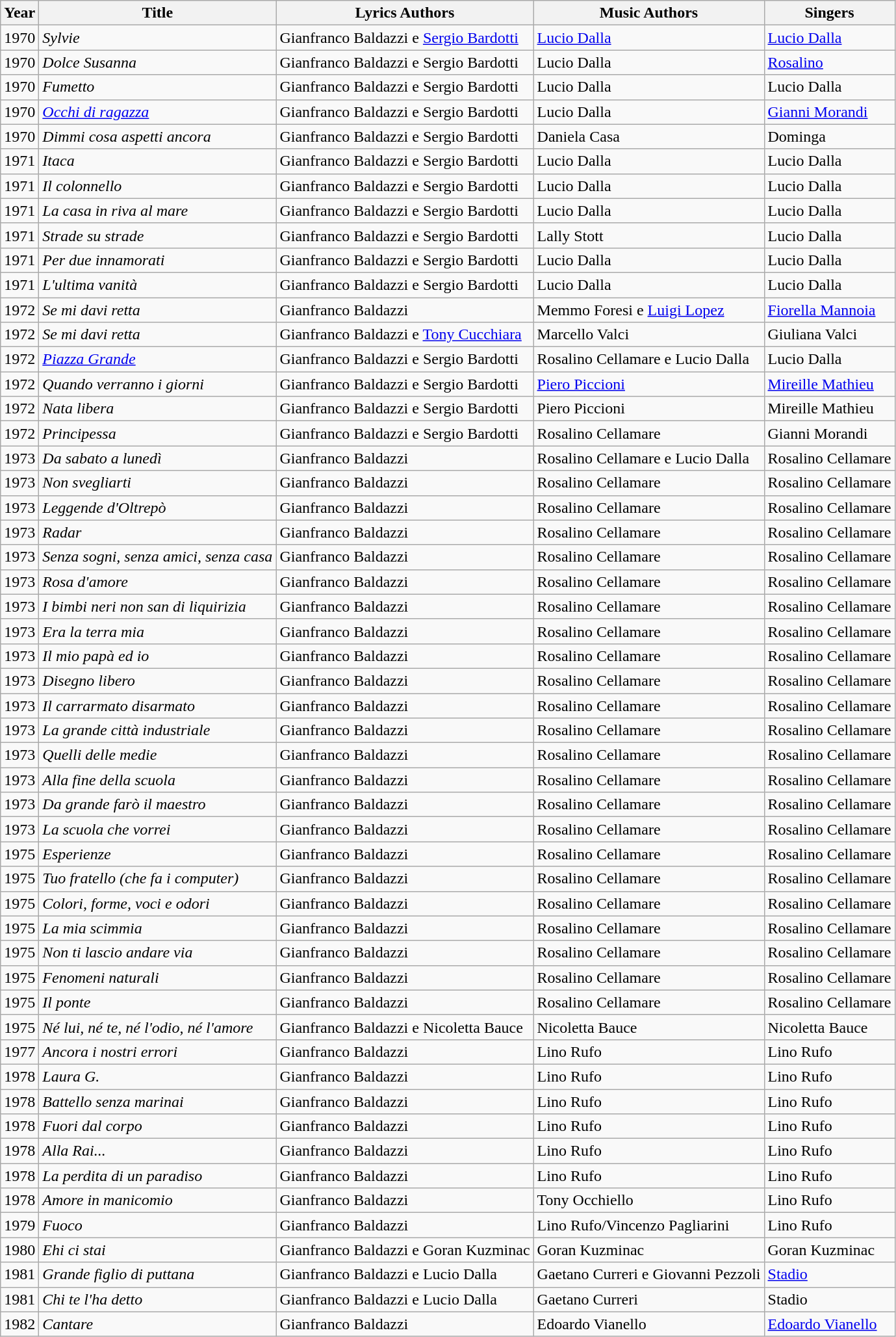<table class="wikitable">
<tr>
<th>Year</th>
<th>Title</th>
<th>Lyrics Authors</th>
<th>Music Authors</th>
<th>Singers</th>
</tr>
<tr>
<td>1970</td>
<td><em>Sylvie</em></td>
<td>Gianfranco Baldazzi e <a href='#'>Sergio Bardotti</a></td>
<td><a href='#'>Lucio Dalla</a></td>
<td><a href='#'>Lucio Dalla</a></td>
</tr>
<tr>
<td>1970</td>
<td><em>Dolce Susanna</em></td>
<td>Gianfranco Baldazzi e Sergio Bardotti</td>
<td>Lucio Dalla</td>
<td><a href='#'>Rosalino</a></td>
</tr>
<tr>
<td>1970</td>
<td><em>Fumetto</em></td>
<td>Gianfranco Baldazzi e Sergio Bardotti</td>
<td>Lucio Dalla</td>
<td>Lucio Dalla</td>
</tr>
<tr>
<td>1970</td>
<td><em><a href='#'>Occhi di ragazza</a></em></td>
<td>Gianfranco Baldazzi e Sergio Bardotti</td>
<td>Lucio Dalla</td>
<td><a href='#'>Gianni Morandi</a></td>
</tr>
<tr>
<td>1970</td>
<td><em>Dimmi cosa aspetti ancora</em></td>
<td>Gianfranco Baldazzi e Sergio Bardotti</td>
<td>Daniela Casa</td>
<td>Dominga</td>
</tr>
<tr>
<td>1971</td>
<td><em>Itaca</em></td>
<td>Gianfranco Baldazzi e Sergio Bardotti</td>
<td>Lucio Dalla</td>
<td>Lucio Dalla</td>
</tr>
<tr>
<td>1971</td>
<td><em>Il colonnello</em></td>
<td>Gianfranco Baldazzi e Sergio Bardotti</td>
<td>Lucio Dalla</td>
<td>Lucio Dalla</td>
</tr>
<tr>
<td>1971</td>
<td><em>La casa in riva al mare</em></td>
<td>Gianfranco Baldazzi e Sergio Bardotti</td>
<td>Lucio Dalla</td>
<td>Lucio Dalla</td>
</tr>
<tr>
<td>1971</td>
<td><em>Strade su strade</em></td>
<td>Gianfranco Baldazzi e Sergio Bardotti</td>
<td>Lally Stott</td>
<td>Lucio Dalla</td>
</tr>
<tr>
<td>1971</td>
<td><em>Per due innamorati</em></td>
<td>Gianfranco Baldazzi e Sergio Bardotti</td>
<td>Lucio Dalla</td>
<td>Lucio Dalla</td>
</tr>
<tr>
<td>1971</td>
<td><em>L'ultima vanità</em></td>
<td>Gianfranco Baldazzi e Sergio Bardotti</td>
<td>Lucio Dalla</td>
<td>Lucio Dalla</td>
</tr>
<tr>
<td>1972</td>
<td><em>Se mi davi retta</em></td>
<td>Gianfranco Baldazzi</td>
<td>Memmo Foresi e <a href='#'>Luigi Lopez</a></td>
<td><a href='#'>Fiorella Mannoia</a></td>
</tr>
<tr>
<td>1972</td>
<td><em>Se mi davi retta</em></td>
<td>Gianfranco Baldazzi e <a href='#'>Tony Cucchiara</a></td>
<td>Marcello Valci</td>
<td>Giuliana Valci</td>
</tr>
<tr>
<td>1972</td>
<td><em><a href='#'>Piazza Grande</a></em></td>
<td>Gianfranco Baldazzi e Sergio Bardotti</td>
<td>Rosalino Cellamare e Lucio Dalla</td>
<td>Lucio Dalla</td>
</tr>
<tr>
<td>1972</td>
<td><em>Quando verranno i giorni</em></td>
<td>Gianfranco Baldazzi e Sergio Bardotti</td>
<td><a href='#'>Piero Piccioni</a></td>
<td><a href='#'>Mireille Mathieu</a></td>
</tr>
<tr>
<td>1972</td>
<td><em>Nata libera</em></td>
<td>Gianfranco Baldazzi e Sergio Bardotti</td>
<td>Piero Piccioni</td>
<td>Mireille Mathieu</td>
</tr>
<tr>
<td>1972</td>
<td><em>Principessa</em></td>
<td>Gianfranco Baldazzi e Sergio Bardotti</td>
<td>Rosalino Cellamare</td>
<td>Gianni Morandi</td>
</tr>
<tr>
<td>1973</td>
<td><em>Da sabato a lunedì</em></td>
<td>Gianfranco Baldazzi</td>
<td>Rosalino Cellamare e Lucio Dalla</td>
<td>Rosalino Cellamare</td>
</tr>
<tr>
<td>1973</td>
<td><em>Non svegliarti</em></td>
<td>Gianfranco Baldazzi</td>
<td>Rosalino Cellamare</td>
<td>Rosalino Cellamare</td>
</tr>
<tr>
<td>1973</td>
<td><em>Leggende d'Oltrepò</em></td>
<td>Gianfranco Baldazzi</td>
<td>Rosalino Cellamare</td>
<td>Rosalino Cellamare</td>
</tr>
<tr>
<td>1973</td>
<td><em>Radar</em></td>
<td>Gianfranco Baldazzi</td>
<td>Rosalino Cellamare</td>
<td>Rosalino Cellamare</td>
</tr>
<tr>
<td>1973</td>
<td><em>Senza sogni, senza amici, senza casa</em></td>
<td>Gianfranco Baldazzi</td>
<td>Rosalino Cellamare</td>
<td>Rosalino Cellamare</td>
</tr>
<tr>
<td>1973</td>
<td><em>Rosa d'amore</em></td>
<td>Gianfranco Baldazzi</td>
<td>Rosalino Cellamare</td>
<td>Rosalino Cellamare</td>
</tr>
<tr>
<td>1973</td>
<td><em>I bimbi neri non san di liquirizia</em></td>
<td>Gianfranco Baldazzi</td>
<td>Rosalino Cellamare</td>
<td>Rosalino Cellamare</td>
</tr>
<tr>
<td>1973</td>
<td><em>Era la terra mia</em></td>
<td>Gianfranco Baldazzi</td>
<td>Rosalino Cellamare</td>
<td>Rosalino Cellamare</td>
</tr>
<tr>
<td>1973</td>
<td><em>Il mio papà ed io</em></td>
<td>Gianfranco Baldazzi</td>
<td>Rosalino Cellamare</td>
<td>Rosalino Cellamare</td>
</tr>
<tr>
<td>1973</td>
<td><em>Disegno libero</em></td>
<td>Gianfranco Baldazzi</td>
<td>Rosalino Cellamare</td>
<td>Rosalino Cellamare</td>
</tr>
<tr>
<td>1973</td>
<td><em>Il carrarmato disarmato</em></td>
<td>Gianfranco Baldazzi</td>
<td>Rosalino Cellamare</td>
<td>Rosalino Cellamare</td>
</tr>
<tr>
<td>1973</td>
<td><em>La grande città industriale</em></td>
<td>Gianfranco Baldazzi</td>
<td>Rosalino Cellamare</td>
<td>Rosalino Cellamare</td>
</tr>
<tr>
<td>1973</td>
<td><em>Quelli delle medie</em></td>
<td>Gianfranco Baldazzi</td>
<td>Rosalino Cellamare</td>
<td>Rosalino Cellamare</td>
</tr>
<tr>
<td>1973</td>
<td><em>Alla fine della scuola</em></td>
<td>Gianfranco Baldazzi</td>
<td>Rosalino Cellamare</td>
<td>Rosalino Cellamare</td>
</tr>
<tr>
<td>1973</td>
<td><em>Da grande farò il maestro</em></td>
<td>Gianfranco Baldazzi</td>
<td>Rosalino Cellamare</td>
<td>Rosalino Cellamare</td>
</tr>
<tr>
<td>1973</td>
<td><em>La scuola che vorrei</em></td>
<td>Gianfranco Baldazzi</td>
<td>Rosalino Cellamare</td>
<td>Rosalino Cellamare</td>
</tr>
<tr>
<td>1975</td>
<td><em>Esperienze</em></td>
<td>Gianfranco Baldazzi</td>
<td>Rosalino Cellamare</td>
<td>Rosalino Cellamare</td>
</tr>
<tr>
<td>1975</td>
<td><em>Tuo fratello (che fa i computer)</em></td>
<td>Gianfranco Baldazzi</td>
<td>Rosalino Cellamare</td>
<td>Rosalino Cellamare</td>
</tr>
<tr>
<td>1975</td>
<td><em>Colori, forme, voci e odori</em></td>
<td>Gianfranco Baldazzi</td>
<td>Rosalino Cellamare</td>
<td>Rosalino Cellamare</td>
</tr>
<tr>
<td>1975</td>
<td><em>La mia scimmia</em></td>
<td>Gianfranco Baldazzi</td>
<td>Rosalino Cellamare</td>
<td>Rosalino Cellamare</td>
</tr>
<tr>
<td>1975</td>
<td><em>Non ti lascio andare via</em></td>
<td>Gianfranco Baldazzi</td>
<td>Rosalino Cellamare</td>
<td>Rosalino Cellamare</td>
</tr>
<tr>
<td>1975</td>
<td><em>Fenomeni naturali</em></td>
<td>Gianfranco Baldazzi</td>
<td>Rosalino Cellamare</td>
<td>Rosalino Cellamare</td>
</tr>
<tr>
<td>1975</td>
<td><em>Il ponte</em></td>
<td>Gianfranco Baldazzi</td>
<td>Rosalino Cellamare</td>
<td>Rosalino Cellamare</td>
</tr>
<tr>
<td>1975</td>
<td><em>Né lui, né te, né l'odio, né l'amore</em></td>
<td>Gianfranco Baldazzi e Nicoletta Bauce</td>
<td>Nicoletta Bauce</td>
<td>Nicoletta Bauce</td>
</tr>
<tr>
<td>1977</td>
<td><em>Ancora i nostri errori</em></td>
<td>Gianfranco Baldazzi</td>
<td>Lino Rufo</td>
<td>Lino Rufo</td>
</tr>
<tr>
<td>1978</td>
<td><em>Laura G.</em></td>
<td>Gianfranco Baldazzi</td>
<td>Lino Rufo</td>
<td>Lino Rufo</td>
</tr>
<tr>
<td>1978</td>
<td><em>Battello senza marinai</em></td>
<td>Gianfranco Baldazzi</td>
<td>Lino Rufo</td>
<td>Lino Rufo</td>
</tr>
<tr>
<td>1978</td>
<td><em>Fuori dal corpo</em></td>
<td>Gianfranco Baldazzi</td>
<td>Lino Rufo</td>
<td>Lino Rufo</td>
</tr>
<tr>
<td>1978</td>
<td><em>Alla Rai...</em></td>
<td>Gianfranco Baldazzi</td>
<td>Lino Rufo</td>
<td>Lino Rufo</td>
</tr>
<tr>
<td>1978</td>
<td><em>La perdita di un paradiso</em></td>
<td>Gianfranco Baldazzi</td>
<td>Lino Rufo</td>
<td>Lino Rufo</td>
</tr>
<tr>
<td>1978</td>
<td><em>Amore in manicomio</em></td>
<td>Gianfranco Baldazzi</td>
<td>Tony Occhiello</td>
<td>Lino Rufo</td>
</tr>
<tr>
<td>1979</td>
<td><em>Fuoco</em></td>
<td>Gianfranco Baldazzi</td>
<td>Lino Rufo/Vincenzo Pagliarini</td>
<td>Lino Rufo</td>
</tr>
<tr>
<td>1980</td>
<td><em>Ehi ci stai</em></td>
<td>Gianfranco Baldazzi e Goran Kuzminac</td>
<td>Goran Kuzminac</td>
<td>Goran Kuzminac</td>
</tr>
<tr>
<td>1981</td>
<td><em>Grande figlio di puttana</em></td>
<td>Gianfranco Baldazzi e Lucio Dalla</td>
<td>Gaetano Curreri e Giovanni Pezzoli</td>
<td><a href='#'>Stadio</a></td>
</tr>
<tr>
<td>1981</td>
<td><em>Chi te l'ha detto</em></td>
<td>Gianfranco Baldazzi e Lucio Dalla</td>
<td>Gaetano Curreri</td>
<td>Stadio</td>
</tr>
<tr>
<td>1982</td>
<td><em>Cantare</em></td>
<td>Gianfranco Baldazzi</td>
<td>Edoardo Vianello</td>
<td><a href='#'>Edoardo Vianello</a></td>
</tr>
</table>
